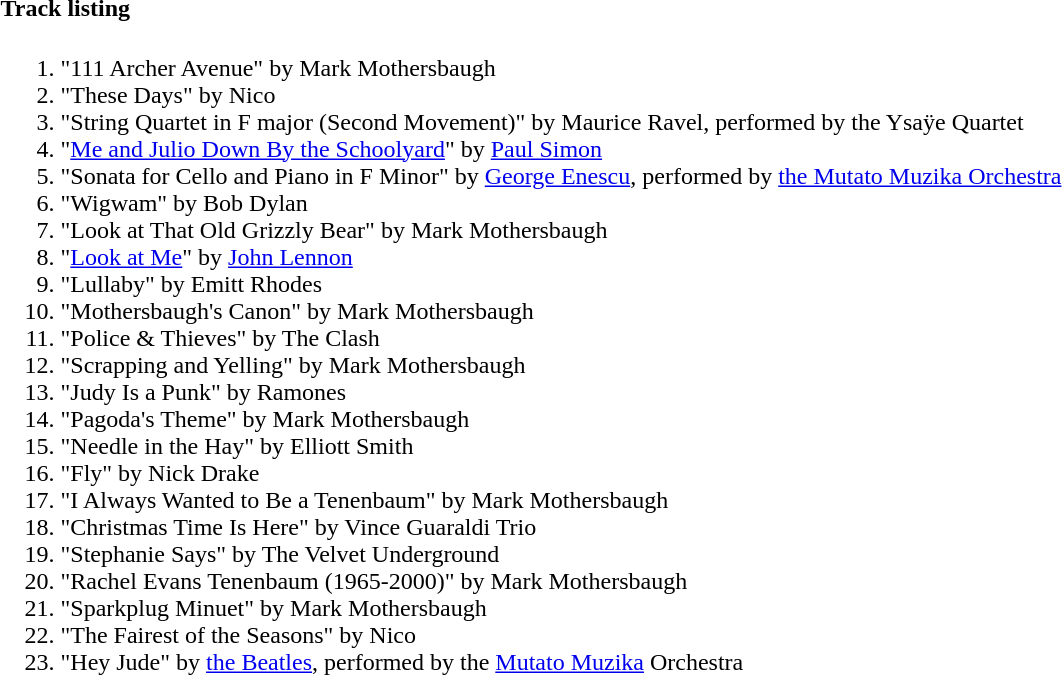<table width="100%">
<tr>
<td valign="top"><br><h4>Track listing</h4><ol><li>"111 Archer Avenue" by Mark Mothersbaugh</li><li>"These Days" by Nico</li><li>"String Quartet in F major (Second Movement)" by Maurice Ravel, performed by the Ysaÿe Quartet</li><li>"<a href='#'>Me and Julio Down By the Schoolyard</a>" by <a href='#'>Paul Simon</a></li><li>"Sonata for Cello and Piano in F Minor" by <a href='#'>George Enescu</a>, performed by <a href='#'>the Mutato Muzika Orchestra</a></li><li>"Wigwam" by Bob Dylan</li><li>"Look at That Old Grizzly Bear" by Mark Mothersbaugh</li><li>"<a href='#'>Look at Me</a>" by <a href='#'>John Lennon</a></li><li>"Lullaby" by Emitt Rhodes</li><li>"Mothersbaugh's Canon" by Mark Mothersbaugh</li><li>"Police & Thieves" by The Clash</li><li>"Scrapping and Yelling" by Mark Mothersbaugh</li><li>"Judy Is a Punk" by Ramones</li><li>"Pagoda's Theme" by Mark Mothersbaugh</li><li>"Needle in the Hay" by Elliott Smith</li><li>"Fly" by Nick Drake</li><li>"I Always Wanted to Be a Tenenbaum" by Mark Mothersbaugh</li><li>"Christmas Time Is Here" by Vince Guaraldi Trio</li><li>"Stephanie Says" by The Velvet Underground</li><li>"Rachel Evans Tenenbaum (1965-2000)" by Mark Mothersbaugh</li><li>"Sparkplug Minuet" by Mark Mothersbaugh</li><li>"The Fairest of the Seasons" by Nico</li><li>"Hey Jude" by <a href='#'>the Beatles</a>, performed by the <a href='#'>Mutato Muzika</a> Orchestra</li></ol></td>
<td></td>
</tr>
</table>
